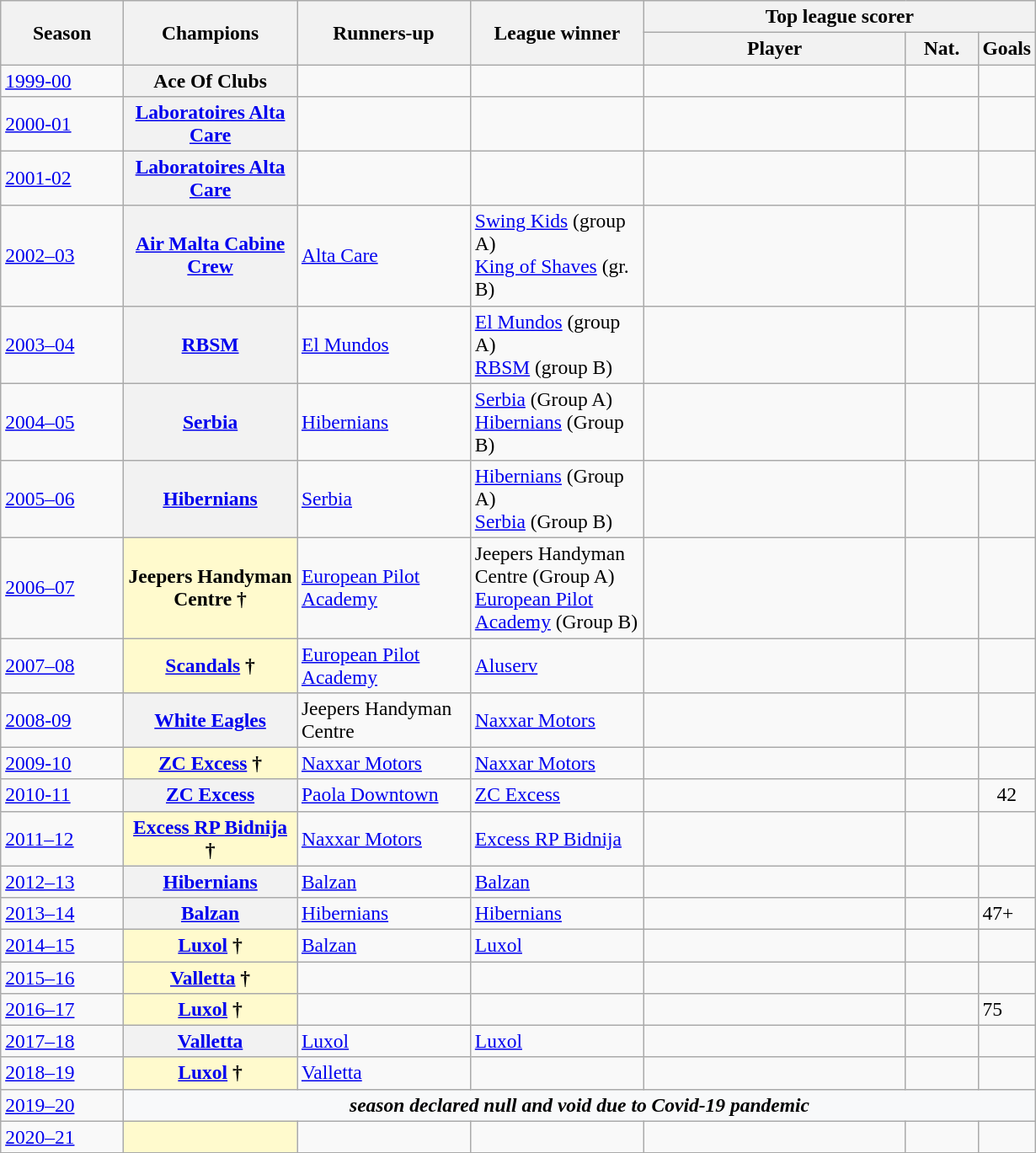<table class="wikitable sortable plainrowheaders" style="font-size:98%;">
<tr>
<th scope="col" rowspan=2 width=90>Season</th>
<th scope="col" rowspan=2 width=130>Champions </th>
<th scope="col" rowspan=2 width=130>Runners-up</th>
<th scope="col" rowspan=2 width=130>League winner</th>
<th scope="col" colspan=3>Top league scorer</th>
</tr>
<tr>
<th width=200>Player </th>
<th width=50>Nat.</th>
<th>Goals</th>
</tr>
<tr>
<td align=left><a href='#'>1999-00</a> </td>
<th scope="row">Ace Of Clubs</th>
<td></td>
<td></td>
<td></td>
<td></td>
<td></td>
</tr>
<tr>
<td align=left><a href='#'>2000-01</a> </td>
<th scope="row"><a href='#'>Laboratoires Alta Care</a></th>
<td></td>
<td></td>
<td></td>
<td></td>
<td></td>
</tr>
<tr>
<td align=left><a href='#'>2001-02</a> </td>
<th scope="row"><a href='#'>Laboratoires Alta Care</a></th>
<td></td>
<td></td>
<td></td>
<td></td>
<td></td>
</tr>
<tr>
<td align=left><a href='#'>2002–03</a> </td>
<th scope="row"><a href='#'>Air Malta Cabine Crew</a> </th>
<td><a href='#'>Alta Care</a></td>
<td><a href='#'>Swing Kids</a> (group A)<br><a href='#'>King of Shaves</a> (gr. B)</td>
<td></td>
<td></td>
<td></td>
</tr>
<tr>
<td align=left><a href='#'>2003–04</a> </td>
<th scope="row"><a href='#'>RBSM</a> </th>
<td><a href='#'>El Mundos</a></td>
<td><a href='#'>El Mundos</a> (group A)<br><a href='#'>RBSM</a> (group B)</td>
<td></td>
<td></td>
<td></td>
</tr>
<tr>
<td align=left><a href='#'>2004–05</a> </td>
<th scope="row"><a href='#'>Serbia</a> </th>
<td><a href='#'>Hibernians</a></td>
<td><a href='#'>Serbia</a> (Group A)<br><a href='#'>Hibernians</a> (Group B)</td>
<td></td>
<td></td>
<td></td>
</tr>
<tr>
<td align=left><a href='#'>2005–06</a> </td>
<th scope="row"><a href='#'>Hibernians</a> </th>
<td><a href='#'>Serbia</a></td>
<td><a href='#'>Hibernians</a> (Group A)<br><a href='#'>Serbia</a> (Group B)</td>
<td></td>
<td></td>
<td></td>
</tr>
<tr>
<td align=left><a href='#'>2006–07</a> </td>
<th scope="row" style="background-color:#FFFACD">Jeepers Handyman Centre  †</th>
<td><a href='#'>European Pilot Academy</a></td>
<td>Jeepers Handyman Centre (Group A)<br><a href='#'>European Pilot Academy</a> (Group B)</td>
<td></td>
<td></td>
<td></td>
</tr>
<tr>
<td align=left><a href='#'>2007–08</a> </td>
<th scope="row" style="background-color:#FFFACD"><a href='#'>Scandals</a>  †</th>
<td><a href='#'>European Pilot Academy</a></td>
<td><a href='#'>Aluserv</a></td>
<td></td>
<td></td>
<td></td>
</tr>
<tr>
<td align=left><a href='#'>2008-09</a> </td>
<th scope="row"><a href='#'>White Eagles</a> </th>
<td>Jeepers Handyman Centre</td>
<td><a href='#'>Naxxar Motors</a></td>
<td></td>
<td></td>
<td></td>
</tr>
<tr>
<td align=left><a href='#'>2009-10</a> </td>
<th scope="row" style="background-color:#FFFACD"><a href='#'>ZC Excess</a>  †</th>
<td><a href='#'>Naxxar Motors</a></td>
<td><a href='#'>Naxxar Motors</a></td>
<td></td>
<td></td>
<td></td>
</tr>
<tr>
<td align=left><a href='#'>2010-11</a> </td>
<th scope="row"><a href='#'>ZC Excess</a> </th>
<td><a href='#'>Paola Downtown</a></td>
<td><a href='#'>ZC Excess</a></td>
<td> </td>
<td></td>
<td style="text-align:center">42</td>
</tr>
<tr>
<td align=left><a href='#'>2011–12</a> </td>
<th scope="row" style="background-color:#FFFACD"><a href='#'>Excess RP Bidnija</a>  †</th>
<td><a href='#'>Naxxar Motors</a></td>
<td><a href='#'>Excess RP Bidnija</a></td>
<td></td>
<td></td>
<td></td>
</tr>
<tr>
<td align=left><a href='#'>2012–13</a> </td>
<th scope="row"><a href='#'>Hibernians</a> </th>
<td><a href='#'>Balzan</a></td>
<td><a href='#'>Balzan</a></td>
<td></td>
<td></td>
<td></td>
</tr>
<tr>
<td align=left><a href='#'>2013–14</a> </td>
<th scope="row"><a href='#'>Balzan</a> </th>
<td><a href='#'>Hibernians</a></td>
<td><a href='#'>Hibernians</a></td>
<td> </td>
<td></td>
<td>47+</td>
</tr>
<tr>
<td align=left><a href='#'>2014–15</a> </td>
<th scope="row" style="background-color:#FFFACD"><a href='#'>Luxol</a>  †</th>
<td><a href='#'>Balzan</a></td>
<td><a href='#'>Luxol</a></td>
<td> </td>
<td></td>
<td></td>
</tr>
<tr>
<td align=left><a href='#'>2015–16</a> </td>
<th scope="row" style="background-color:#FFFACD"><a href='#'>Valletta</a>  †</th>
<td></td>
<td></td>
<td></td>
<td></td>
<td></td>
</tr>
<tr>
<td align=left><a href='#'>2016–17</a> </td>
<th scope="row" style="background-color:#FFFACD"><a href='#'>Luxol</a>  †</th>
<td></td>
<td></td>
<td> </td>
<td></td>
<td>75</td>
</tr>
<tr>
<td align=left><a href='#'>2017–18</a> </td>
<th scope="row"><a href='#'>Valletta</a> </th>
<td><a href='#'>Luxol</a></td>
<td><a href='#'>Luxol</a></td>
<td></td>
<td></td>
<td></td>
</tr>
<tr>
<td align=left><a href='#'>2018–19</a> </td>
<th scope="row" style="background-color:#FFFACD"><a href='#'>Luxol</a>  †</th>
<td><a href='#'>Valletta</a></td>
<td></td>
<td></td>
<td></td>
<td></td>
</tr>
<tr>
<td align=left><a href='#'>2019–20</a> </td>
<th scope="row" colspan="6" style="background-color:#f8f9fa"><em>season declared null and void due to Covid-19 pandemic</em></th>
</tr>
<tr>
<td align=left><a href='#'>2020–21</a> </td>
<th scope="row" style="background-color:#FFFACD"></th>
<td></td>
<td></td>
<td></td>
<td></td>
<td></td>
</tr>
<tr>
</tr>
</table>
